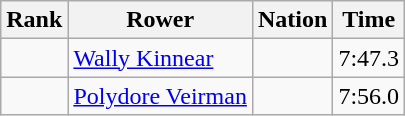<table class="wikitable sortable" style="text-align:center">
<tr>
<th>Rank</th>
<th>Rower</th>
<th>Nation</th>
<th>Time</th>
</tr>
<tr>
<td></td>
<td align=left><a href='#'>Wally Kinnear</a></td>
<td align=left></td>
<td>7:47.3</td>
</tr>
<tr>
<td></td>
<td align=left><a href='#'>Polydore Veirman</a></td>
<td align=left></td>
<td>7:56.0</td>
</tr>
</table>
